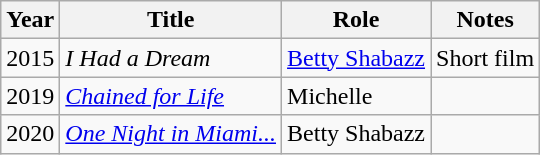<table class="wikitable sortable">
<tr>
<th>Year</th>
<th>Title</th>
<th>Role</th>
<th>Notes</th>
</tr>
<tr>
<td>2015</td>
<td><em>I Had a Dream</em></td>
<td><a href='#'>Betty Shabazz</a></td>
<td>Short film</td>
</tr>
<tr>
<td>2019</td>
<td><em><a href='#'>Chained for Life</a></em></td>
<td>Michelle</td>
<td></td>
</tr>
<tr>
<td>2020</td>
<td><em><a href='#'>One Night in Miami...</a></em></td>
<td>Betty Shabazz</td>
<td></td>
</tr>
</table>
